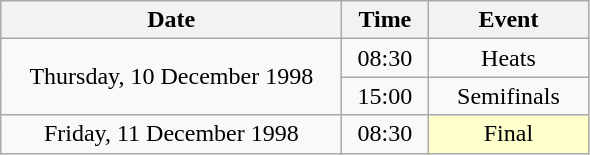<table class = "wikitable" style="text-align:center;">
<tr>
<th width=220>Date</th>
<th width=50>Time</th>
<th width=100>Event</th>
</tr>
<tr>
<td rowspan=2>Thursday, 10 December 1998</td>
<td>08:30</td>
<td>Heats</td>
</tr>
<tr>
<td>15:00</td>
<td>Semifinals</td>
</tr>
<tr>
<td>Friday, 11 December 1998</td>
<td>08:30</td>
<td bgcolor=ffffcc>Final</td>
</tr>
</table>
